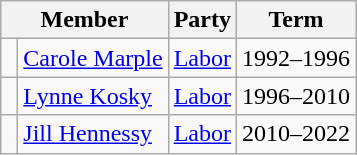<table class="wikitable">
<tr>
<th colspan="2">Member</th>
<th>Party</th>
<th>Term</th>
</tr>
<tr>
<td> </td>
<td><a href='#'>Carole Marple</a></td>
<td><a href='#'>Labor</a></td>
<td>1992–1996</td>
</tr>
<tr>
<td> </td>
<td><a href='#'>Lynne Kosky</a></td>
<td><a href='#'>Labor</a></td>
<td>1996–2010</td>
</tr>
<tr>
<td> </td>
<td><a href='#'>Jill Hennessy</a></td>
<td><a href='#'>Labor</a></td>
<td>2010–2022</td>
</tr>
</table>
